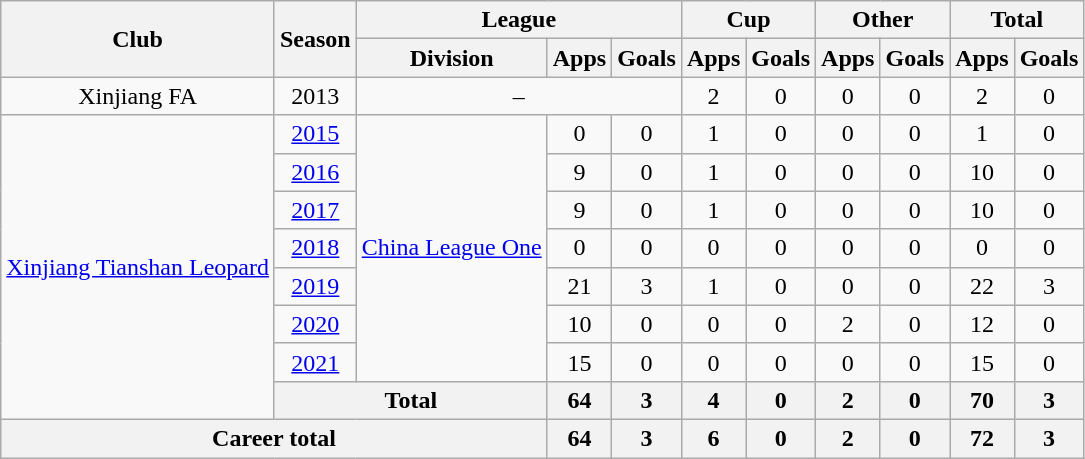<table class="wikitable" style="text-align: center">
<tr>
<th rowspan="2">Club</th>
<th rowspan="2">Season</th>
<th colspan="3">League</th>
<th colspan="2">Cup</th>
<th colspan="2">Other</th>
<th colspan="2">Total</th>
</tr>
<tr>
<th>Division</th>
<th>Apps</th>
<th>Goals</th>
<th>Apps</th>
<th>Goals</th>
<th>Apps</th>
<th>Goals</th>
<th>Apps</th>
<th>Goals</th>
</tr>
<tr>
<td>Xinjiang FA</td>
<td>2013</td>
<td colspan="3">–</td>
<td>2</td>
<td>0</td>
<td>0</td>
<td>0</td>
<td>2</td>
<td>0</td>
</tr>
<tr>
<td rowspan="8"><a href='#'>Xinjiang Tianshan Leopard</a></td>
<td><a href='#'>2015</a></td>
<td rowspan="7"><a href='#'>China League One</a></td>
<td>0</td>
<td>0</td>
<td>1</td>
<td>0</td>
<td>0</td>
<td>0</td>
<td>1</td>
<td>0</td>
</tr>
<tr>
<td><a href='#'>2016</a></td>
<td>9</td>
<td>0</td>
<td>1</td>
<td>0</td>
<td>0</td>
<td>0</td>
<td>10</td>
<td>0</td>
</tr>
<tr>
<td><a href='#'>2017</a></td>
<td>9</td>
<td>0</td>
<td>1</td>
<td>0</td>
<td>0</td>
<td>0</td>
<td>10</td>
<td>0</td>
</tr>
<tr>
<td><a href='#'>2018</a></td>
<td>0</td>
<td>0</td>
<td>0</td>
<td>0</td>
<td>0</td>
<td>0</td>
<td>0</td>
<td>0</td>
</tr>
<tr>
<td><a href='#'>2019</a></td>
<td>21</td>
<td>3</td>
<td>1</td>
<td>0</td>
<td>0</td>
<td>0</td>
<td>22</td>
<td>3</td>
</tr>
<tr>
<td><a href='#'>2020</a></td>
<td>10</td>
<td>0</td>
<td>0</td>
<td>0</td>
<td>2</td>
<td>0</td>
<td>12</td>
<td>0</td>
</tr>
<tr>
<td><a href='#'>2021</a></td>
<td>15</td>
<td>0</td>
<td>0</td>
<td>0</td>
<td>0</td>
<td>0</td>
<td>15</td>
<td>0</td>
</tr>
<tr>
<th colspan=2>Total</th>
<th>64</th>
<th>3</th>
<th>4</th>
<th>0</th>
<th>2</th>
<th>0</th>
<th>70</th>
<th>3</th>
</tr>
<tr>
<th colspan=3>Career total</th>
<th>64</th>
<th>3</th>
<th>6</th>
<th>0</th>
<th>2</th>
<th>0</th>
<th>72</th>
<th>3</th>
</tr>
</table>
